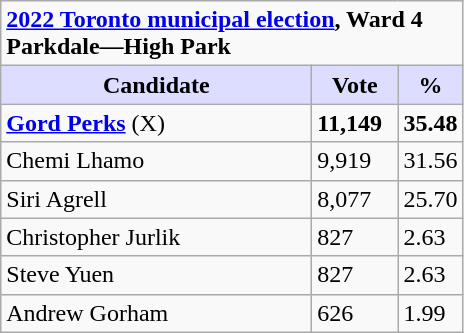<table class="wikitable">
<tr>
<td colspan="3"><strong><a href='#'>2022 Toronto municipal election</a>, Ward 4 Parkdale—High Park</strong></td>
</tr>
<tr>
<th style="background:#ddf; width:200px;">Candidate</th>
<th style="background:#ddf; width:50px;">Vote</th>
<th style="background:#ddf; width:30px;">%</th>
</tr>
<tr>
<td><strong><a href='#'>Gord Perks</a></strong> (X)</td>
<td><strong>11,149</strong></td>
<td><strong>35.48</strong></td>
</tr>
<tr>
<td>Chemi Lhamo</td>
<td>9,919</td>
<td>31.56</td>
</tr>
<tr>
<td>Siri Agrell</td>
<td>8,077</td>
<td>25.70</td>
</tr>
<tr>
<td>Christopher Jurlik</td>
<td>827</td>
<td>2.63</td>
</tr>
<tr>
<td>Steve Yuen</td>
<td>827</td>
<td>2.63</td>
</tr>
<tr>
<td>Andrew Gorham</td>
<td>626</td>
<td>1.99</td>
</tr>
</table>
